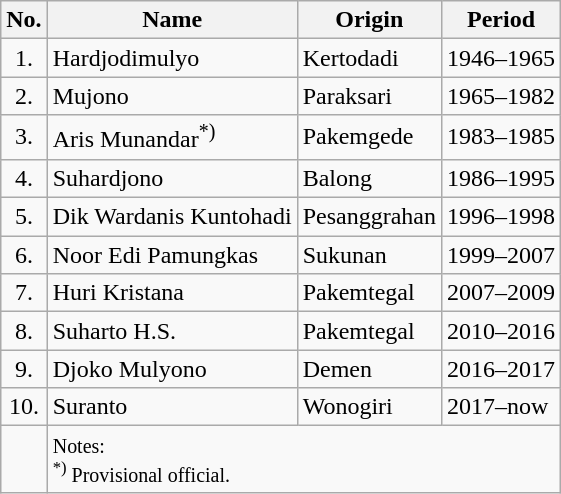<table class="wikitable">
<tr>
<th>No.</th>
<th>Name</th>
<th>Origin</th>
<th>Period</th>
</tr>
<tr>
<td align="center">1.</td>
<td>Hardjodimulyo</td>
<td>Kertodadi</td>
<td>1946–1965</td>
</tr>
<tr>
<td align="center">2.</td>
<td>Mujono</td>
<td>Paraksari</td>
<td>1965–1982</td>
</tr>
<tr>
<td align="center">3.</td>
<td>Aris Munandar<sup>*)</sup></td>
<td>Pakemgede</td>
<td>1983–1985</td>
</tr>
<tr>
<td align="center">4.</td>
<td>Suhardjono</td>
<td>Balong</td>
<td>1986–1995</td>
</tr>
<tr>
<td align="center">5.</td>
<td>Dik Wardanis Kuntohadi</td>
<td>Pesanggrahan</td>
<td>1996–1998</td>
</tr>
<tr>
<td align="center">6.</td>
<td>Noor Edi Pamungkas</td>
<td>Sukunan</td>
<td>1999–2007</td>
</tr>
<tr>
<td align="center">7.</td>
<td>Huri Kristana</td>
<td>Pakemtegal</td>
<td>2007–2009</td>
</tr>
<tr>
<td align="center">8.</td>
<td>Suharto H.S.</td>
<td>Pakemtegal</td>
<td>2010–2016</td>
</tr>
<tr>
<td align="center">9.</td>
<td>Djoko Mulyono</td>
<td>Demen</td>
<td>2016–2017</td>
</tr>
<tr>
<td align="center">10.</td>
<td>Suranto</td>
<td>Wonogiri</td>
<td>2017–now</td>
</tr>
<tr>
<td></td>
<td colspan="3"><small>Notes:</small><br><small><sup>*)</sup> Provisional official.</small></td>
</tr>
</table>
